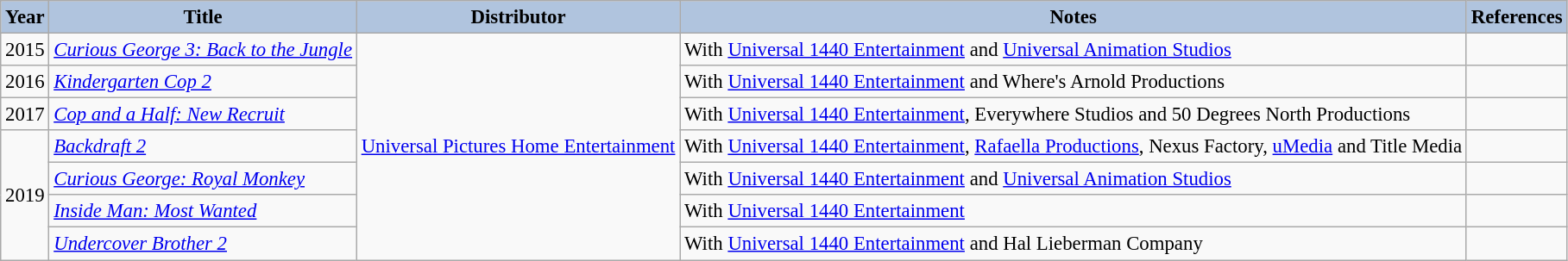<table class="wikitable" style="font-size:95%;">
<tr style="text-align:left;">
<th style="background:#B0C4DE;">Year</th>
<th style="background:#B0C4DE;">Title</th>
<th style="background:#B0C4DE;">Distributor</th>
<th style="background:#B0C4DE;">Notes</th>
<th style="background:#B0C4DE;">References</th>
</tr>
<tr>
<td>2015</td>
<td><em><a href='#'>Curious George 3: Back to the Jungle</a></em></td>
<td rowspan="7" style="text-align:center;"><a href='#'>Universal Pictures Home Entertainment</a></td>
<td>With <a href='#'>Universal 1440 Entertainment</a> and <a href='#'>Universal Animation Studios</a></td>
<td></td>
</tr>
<tr>
<td>2016</td>
<td><em><a href='#'>Kindergarten Cop 2</a></em></td>
<td>With <a href='#'>Universal 1440 Entertainment</a> and Where's Arnold Productions</td>
<td></td>
</tr>
<tr>
<td>2017</td>
<td><em><a href='#'>Cop and a Half: New Recruit</a></em></td>
<td>With <a href='#'>Universal 1440 Entertainment</a>, Everywhere Studios and 50 Degrees North Productions</td>
<td></td>
</tr>
<tr>
<td rowspan="4">2019</td>
<td><em><a href='#'>Backdraft 2</a></em></td>
<td>With <a href='#'>Universal 1440 Entertainment</a>, <a href='#'>Rafaella Productions</a>, Nexus Factory, <a href='#'>uMedia</a> and Title Media</td>
<td></td>
</tr>
<tr>
<td><em><a href='#'>Curious George: Royal Monkey</a></em></td>
<td>With <a href='#'>Universal 1440 Entertainment</a> and <a href='#'>Universal Animation Studios</a></td>
<td></td>
</tr>
<tr>
<td><em><a href='#'>Inside Man: Most Wanted</a></em></td>
<td>With <a href='#'>Universal 1440 Entertainment</a></td>
<td></td>
</tr>
<tr>
<td><em><a href='#'>Undercover Brother 2</a></em></td>
<td>With <a href='#'>Universal 1440 Entertainment</a> and Hal Lieberman Company</td>
<td></td>
</tr>
</table>
